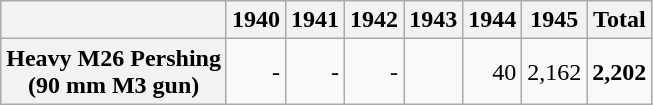<table class="wikitable" style="text-align: right;">
<tr>
<th></th>
<th>1940</th>
<th>1941</th>
<th>1942</th>
<th>1943</th>
<th>1944</th>
<th>1945</th>
<th>Total</th>
</tr>
<tr>
<th>Heavy M26 Pershing<br>(90 mm M3 gun)</th>
<td>-</td>
<td>-</td>
<td>-</td>
<td></td>
<td>40</td>
<td>2,162</td>
<td><strong>2,202</strong></td>
</tr>
</table>
